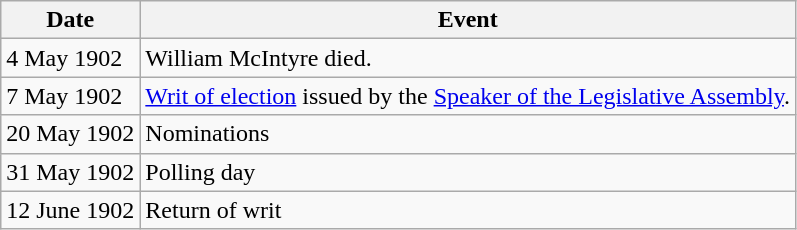<table class="wikitable">
<tr>
<th>Date</th>
<th>Event</th>
</tr>
<tr>
<td>4 May 1902</td>
<td>William McIntyre died.</td>
</tr>
<tr>
<td>7 May 1902</td>
<td><a href='#'>Writ of election</a> issued by the <a href='#'>Speaker of the Legislative Assembly</a>.</td>
</tr>
<tr>
<td>20 May 1902</td>
<td>Nominations</td>
</tr>
<tr>
<td>31 May 1902</td>
<td>Polling day</td>
</tr>
<tr>
<td>12 June 1902</td>
<td>Return of writ</td>
</tr>
</table>
